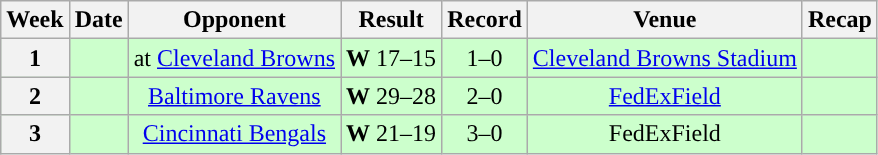<table class="wikitable" style="text-align:center">
<tr>
<th>Week</th>
<th>Date</th>
<th>Opponent</th>
<th>Result</th>
<th>Record</th>
<th>Venue</th>
<th>Recap</th>
</tr>
<tr style="background:#cfc">
<th>1</th>
<td></td>
<td>at <a href='#'>Cleveland Browns</a></td>
<td><strong>W</strong> 17–15</td>
<td>1–0</td>
<td><a href='#'>Cleveland Browns Stadium</a></td>
<td></td>
</tr>
<tr style="background:#cfc">
<th>2</th>
<td></td>
<td><a href='#'>Baltimore Ravens</a></td>
<td><strong>W</strong> 29–28</td>
<td>2–0</td>
<td><a href='#'>FedExField</a></td>
<td></td>
</tr>
<tr style="background:#cfc">
<th>3</th>
<td></td>
<td><a href='#'>Cincinnati Bengals</a></td>
<td><strong>W</strong> 21–19</td>
<td>3–0</td>
<td>FedExField</td>
<td></td>
</tr>
</table>
